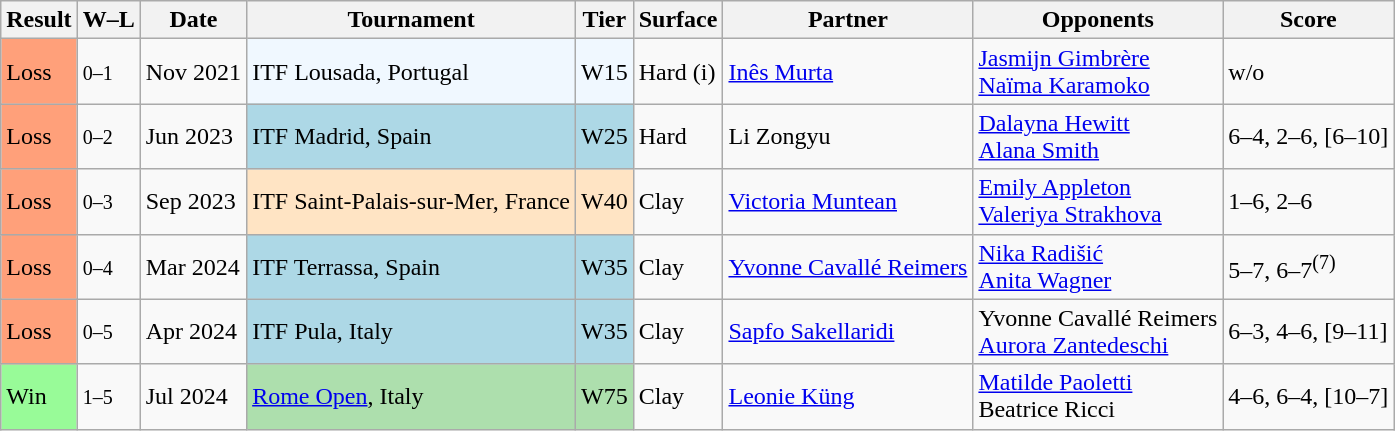<table class="wikitable sortable">
<tr>
<th>Result</th>
<th class="unsortable">W–L</th>
<th>Date</th>
<th>Tournament</th>
<th>Tier</th>
<th>Surface</th>
<th>Partner</th>
<th>Opponents</th>
<th class="unsortable">Score</th>
</tr>
<tr>
<td bgcolor="FFA07A">Loss</td>
<td><small>0–1</small></td>
<td>Nov 2021</td>
<td style="background:#f0f8ff;">ITF Lousada, Portugal</td>
<td style="background:#f0f8ff;">W15</td>
<td>Hard (i)</td>
<td> <a href='#'>Inês Murta</a></td>
<td> <a href='#'>Jasmijn Gimbrère</a> <br>  <a href='#'>Naïma Karamoko</a></td>
<td>w/o</td>
</tr>
<tr>
<td bgcolor="FFA07A">Loss</td>
<td><small>0–2</small></td>
<td>Jun 2023</td>
<td style="background:lightblue;">ITF Madrid, Spain</td>
<td style="background:lightblue;">W25</td>
<td>Hard</td>
<td> Li Zongyu</td>
<td> <a href='#'>Dalayna Hewitt</a> <br>  <a href='#'>Alana Smith</a></td>
<td>6–4, 2–6, [6–10]</td>
</tr>
<tr>
<td bgcolor="FFA07A">Loss</td>
<td><small>0–3</small></td>
<td>Sep 2023</td>
<td style="background:#ffe4c4;">ITF Saint-Palais-sur-Mer, France</td>
<td style="background:#ffe4c4;">W40</td>
<td>Clay</td>
<td> <a href='#'>Victoria Muntean</a></td>
<td> <a href='#'>Emily Appleton</a> <br>  <a href='#'>Valeriya Strakhova</a></td>
<td>1–6, 2–6</td>
</tr>
<tr>
<td style="background:#ffa07a;">Loss</td>
<td><small>0–4</small></td>
<td>Mar 2024</td>
<td style="background:lightblue;">ITF Terrassa, Spain</td>
<td style="background:lightblue;">W35</td>
<td>Clay</td>
<td> <a href='#'>Yvonne Cavallé Reimers</a></td>
<td> <a href='#'>Nika Radišić</a> <br>  <a href='#'>Anita Wagner</a></td>
<td>5–7, 6–7<sup>(7)</sup></td>
</tr>
<tr>
<td bgcolor=#ffa07a>Loss</td>
<td><small>0–5</small></td>
<td>Apr 2024</td>
<td style="background:lightblue;">ITF Pula, Italy</td>
<td style="background:lightblue;">W35</td>
<td>Clay</td>
<td> <a href='#'>Sapfo Sakellaridi</a></td>
<td> Yvonne Cavallé Reimers <br>  <a href='#'>Aurora Zantedeschi</a></td>
<td>6–3, 4–6, [9–11]</td>
</tr>
<tr>
<td style="background:#98fb98;">Win</td>
<td><small>1–5</small></td>
<td>Jul 2024</td>
<td style="background:#addfad;"><a href='#'>Rome Open</a>, Italy</td>
<td style="background:#addfad;">W75</td>
<td>Clay</td>
<td> <a href='#'>Leonie Küng</a></td>
<td> <a href='#'>Matilde Paoletti</a> <br>  Beatrice Ricci</td>
<td>4–6, 6–4, [10–7]</td>
</tr>
</table>
